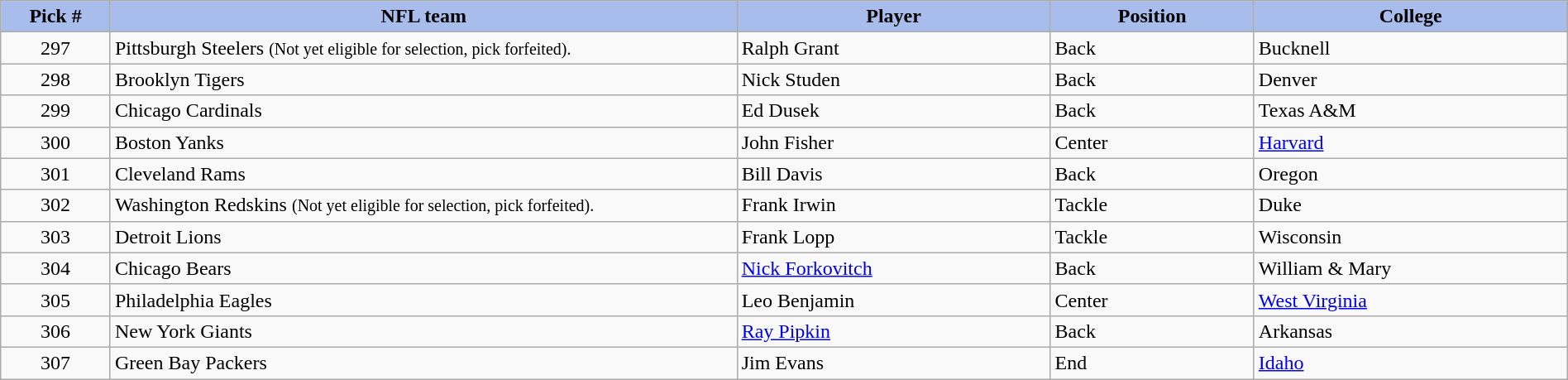<table class="wikitable sortable sortable" style="width: 100%">
<tr>
<th style="background:#A8BDEC;" width=7%>Pick #</th>
<th width=40% style="background:#A8BDEC;">NFL team</th>
<th width=20% style="background:#A8BDEC;">Player</th>
<th width=13% style="background:#A8BDEC;">Position</th>
<th style="background:#A8BDEC;">College</th>
</tr>
<tr>
<td align=center>297</td>
<td>Pittsburgh Steelers <small>(Not yet eligible for selection, pick forfeited).</small></td>
<td>Ralph Grant</td>
<td>Back</td>
<td>Bucknell</td>
</tr>
<tr>
<td align=center>298</td>
<td>Brooklyn Tigers</td>
<td>Nick Studen</td>
<td>Back</td>
<td>Denver</td>
</tr>
<tr>
<td align=center>299</td>
<td>Chicago Cardinals</td>
<td>Ed Dusek</td>
<td>Back</td>
<td>Texas A&M</td>
</tr>
<tr>
<td align=center>300</td>
<td>Boston Yanks</td>
<td>John Fisher</td>
<td>Center</td>
<td><a href='#'>Harvard</a></td>
</tr>
<tr>
<td align=center>301</td>
<td>Cleveland Rams</td>
<td>Bill Davis</td>
<td>Back</td>
<td>Oregon</td>
</tr>
<tr>
<td align=center>302</td>
<td>Washington Redskins  <small>(Not yet eligible for selection, pick forfeited).</small></td>
<td>Frank Irwin</td>
<td>Tackle</td>
<td>Duke</td>
</tr>
<tr>
<td align=center>303</td>
<td>Detroit Lions</td>
<td>Frank Lopp</td>
<td>Tackle</td>
<td>Wisconsin</td>
</tr>
<tr>
<td align=center>304</td>
<td>Chicago Bears</td>
<td><a href='#'>Nick Forkovitch</a></td>
<td>Back</td>
<td>William & Mary</td>
</tr>
<tr>
<td align=center>305</td>
<td>Philadelphia Eagles</td>
<td>Leo Benjamin</td>
<td>Center</td>
<td><a href='#'>West Virginia</a></td>
</tr>
<tr>
<td align=center>306</td>
<td>New York Giants</td>
<td><a href='#'>Ray Pipkin</a></td>
<td>Back</td>
<td>Arkansas</td>
</tr>
<tr>
<td align=center>307</td>
<td>Green Bay Packers</td>
<td>Jim Evans</td>
<td>End</td>
<td><a href='#'>Idaho</a></td>
</tr>
</table>
